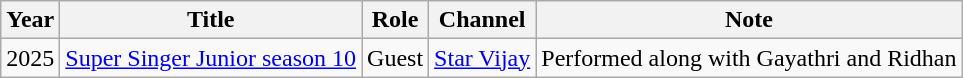<table class="wikitable sortable">
<tr>
<th>Year</th>
<th>Title</th>
<th>Role</th>
<th>Channel</th>
<th>Note</th>
</tr>
<tr>
<td>2025</td>
<td><a href='#'>Super Singer Junior season 10</a></td>
<td>Guest</td>
<td><a href='#'>Star Vijay</a></td>
<td>Performed along with Gayathri and Ridhan</td>
</tr>
</table>
